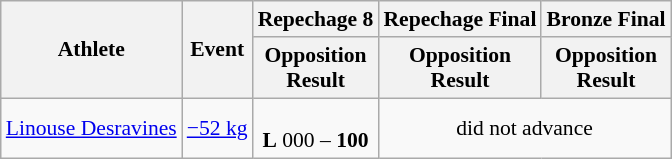<table class="wikitable" style="font-size:90%">
<tr>
<th rowspan="2">Athlete</th>
<th rowspan="2">Event</th>
<th>Repechage 8</th>
<th>Repechage Final</th>
<th>Bronze Final</th>
</tr>
<tr>
<th>Opposition<br>Result</th>
<th>Opposition<br>Result</th>
<th>Opposition<br>Result</th>
</tr>
<tr>
<td><a href='#'>Linouse Desravines</a></td>
<td><a href='#'>−52 kg</a></td>
<td align=center><br><strong>L</strong> 000 – <strong>100</strong></td>
<td align=center colspan="5">did not advance<br></td>
</tr>
</table>
